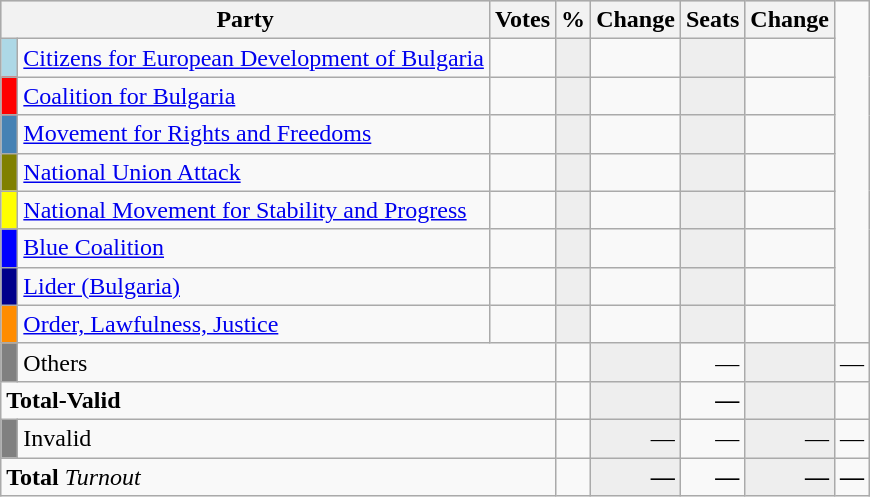<table class="wikitable" border="1">
<tr style="background-color:#C9C9C9">
<th align=left colspan=2 valign=top>Party</th>
<th align=right>Votes</th>
<th align=right>%</th>
<th align=right>Change</th>
<th align=right>Seats</th>
<th align=right>Change</th>
</tr>
<tr>
<td bgcolor="lightblue"> </td>
<td align=left><a href='#'>Citizens for European Development of Bulgaria</a></td>
<td align=right></td>
<td align=right style="background-color:#EEEEEE"></td>
<td align=right></td>
<td align=right style="background-color:#EEEEEE"></td>
<td align=right></td>
</tr>
<tr>
<td bgcolor="red"> </td>
<td align=left><a href='#'>Coalition for Bulgaria</a></td>
<td align=right></td>
<td align=right style="background-color:#EEEEEE"></td>
<td align=right></td>
<td align=right style="background-color:#EEEEEE"></td>
<td align=right></td>
</tr>
<tr>
<td bgcolor="#4682B4"> </td>
<td align=left><a href='#'>Movement for Rights and Freedoms</a></td>
<td align=right></td>
<td align=right style="background-color:#EEEEEE"></td>
<td align=right></td>
<td align=right style="background-color:#EEEEEE"></td>
<td align=right></td>
</tr>
<tr>
<td bgcolor="#808000"> </td>
<td align=left><a href='#'>National Union Attack</a></td>
<td align=right></td>
<td align=right style="background-color:#EEEEEE"></td>
<td align=right></td>
<td align=right style="background-color:#EEEEEE"></td>
<td align=right></td>
</tr>
<tr>
<td bgcolor="yellow"> </td>
<td align=left><a href='#'>National Movement for Stability and Progress</a></td>
<td align=right></td>
<td align=right style="background-color:#EEEEEE"></td>
<td align=right></td>
<td align=right style="background-color:#EEEEEE"></td>
<td align=right></td>
</tr>
<tr>
<td bgcolor="blue"> </td>
<td align=left><a href='#'>Blue Coalition</a></td>
<td align=right></td>
<td align=right style="background-color:#EEEEEE"></td>
<td align=right></td>
<td align=right style="background-color:#EEEEEE"></td>
<td align=right></td>
</tr>
<tr>
<td bgcolor="darkblue"> </td>
<td align=left><a href='#'>Lider (Bulgaria)</a></td>
<td align=right></td>
<td align=right style="background-color:#EEEEEE"></td>
<td align=right></td>
<td align=right style="background-color:#EEEEEE"></td>
<td align=right></td>
</tr>
<tr>
<td bgcolor="darkorange"> </td>
<td align=left><a href='#'>Order, Lawfulness, Justice</a></td>
<td align=right></td>
<td align=right style="background-color:#EEEEEE"></td>
<td align=right></td>
<td align=right style="background-color:#EEEEEE"></td>
<td align=right></td>
</tr>
<tr>
<td bgcolor="grey"> </td>
<td align=left colspan=2>Others</td>
<td align=right></td>
<td align=right style="background-color:#EEEEEE"></td>
<td align=right>—</td>
<td align=right style="background-color:#EEEEEE"></td>
<td align=right>—</td>
</tr>
<tr>
<td align=left colspan=3><strong>Total-Valid</strong></td>
<td align=right></td>
<td align=right style="background-color:#EEEEEE"></td>
<td align=right><strong>—</strong></td>
<td align=right style="background-color:#EEEEEE"></td>
<td align=right></td>
</tr>
<tr>
<td bgcolor="grey"></td>
<td align=left colspan=2>Invalid</td>
<td align=right></td>
<td align=right style="background-color:#EEEEEE">—</td>
<td align=right>—</td>
<td align=right style="background-color:#EEEEEE">—</td>
<td align=right>—</td>
</tr>
<tr>
<td align=left colspan=3><strong>Total</strong>      <em> Turnout</em></td>
<td align=right></td>
<td align=right style="background-color:#EEEEEE"><strong>—</strong></td>
<td align=right><strong>—</strong></td>
<td align=right style="background-color:#EEEEEE"><strong>—</strong></td>
<td align=right><strong>—</strong></td>
</tr>
</table>
